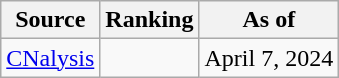<table class="wikitable" style="text-align:center">
<tr>
<th>Source</th>
<th>Ranking</th>
<th>As of</th>
</tr>
<tr>
<td align="left"><a href='#'>CNalysis</a></td>
<td></td>
<td>April 7, 2024</td>
</tr>
</table>
